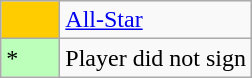<table class=wikitable>
<tr>
<td style="background-color:#FFCC00; border:1px solid #aaaaaa; width:2em;"></td>
<td><a href='#'>All-Star</a></td>
</tr>
<tr>
<td !scope="row" style="background:#bfb;">*</td>
<td>Player did not sign</td>
</tr>
</table>
